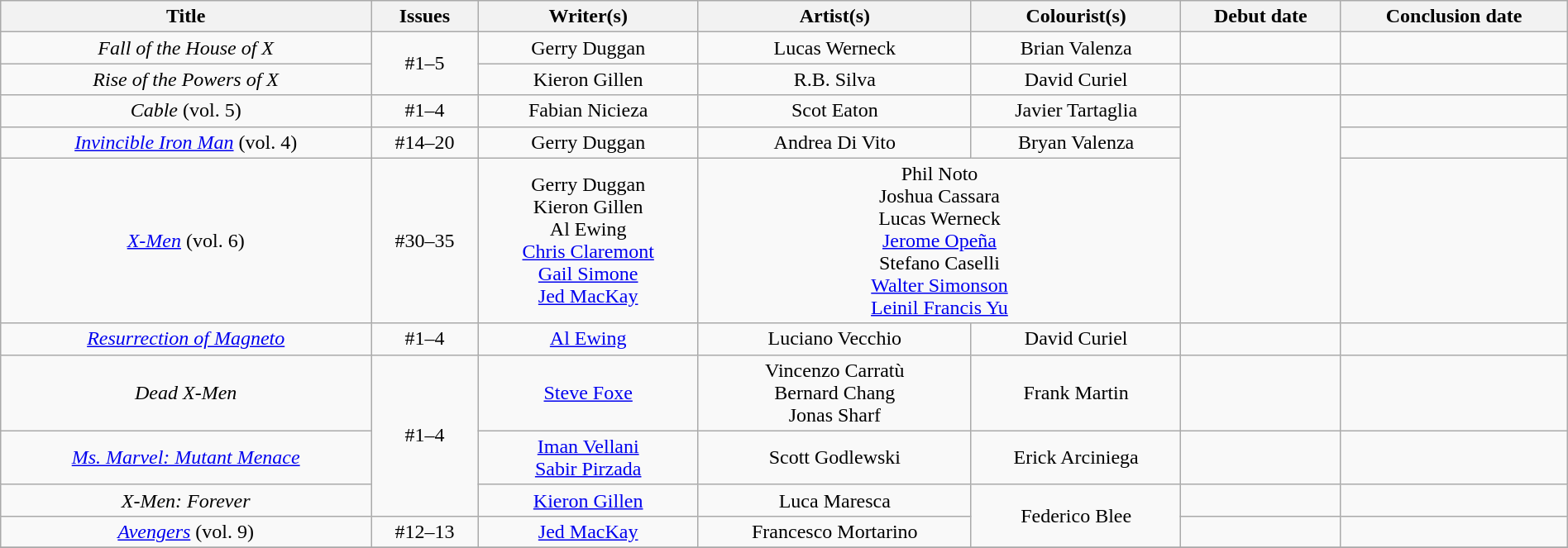<table class="wikitable" style="text-align:center; width:100%">
<tr>
<th scope="col">Title</th>
<th scope="col">Issues</th>
<th scope="col">Writer(s)</th>
<th scope="col">Artist(s)</th>
<th scope="col">Colourist(s)</th>
<th scope="col">Debut date</th>
<th scope="col">Conclusion date</th>
</tr>
<tr>
<td><em>Fall of the House of X</em></td>
<td rowspan="2">#1–5</td>
<td>Gerry Duggan</td>
<td>Lucas Werneck</td>
<td>Brian Valenza</td>
<td></td>
<td></td>
</tr>
<tr>
<td><em>Rise of the Powers of X</em></td>
<td>Kieron Gillen</td>
<td>R.B. Silva</td>
<td>David Curiel</td>
<td></td>
<td></td>
</tr>
<tr>
<td><em>Cable</em> (vol. 5)</td>
<td>#1–4</td>
<td>Fabian Nicieza</td>
<td>Scot Eaton</td>
<td>Javier Tartaglia</td>
<td rowspan="3"></td>
<td></td>
</tr>
<tr>
<td><em><a href='#'>Invincible Iron Man</a></em> (vol. 4)</td>
<td>#14–20</td>
<td>Gerry Duggan</td>
<td>Andrea Di Vito</td>
<td>Bryan Valenza</td>
<td></td>
</tr>
<tr>
<td><em><a href='#'>X-Men</a></em> (vol. 6)</td>
<td>#30–35</td>
<td>Gerry Duggan<br>Kieron Gillen<br>Al Ewing<br><a href='#'>Chris Claremont</a><br><a href='#'>Gail Simone</a><br><a href='#'>Jed MacKay</a></td>
<td colspan="2">Phil Noto<br>Joshua Cassara<br>Lucas Werneck<br><a href='#'>Jerome Opeña</a><br>Stefano Caselli<br><a href='#'>Walter Simonson</a><br><a href='#'>Leinil Francis Yu</a></td>
<td></td>
</tr>
<tr>
<td><em><a href='#'>Resurrection of Magneto</a></em></td>
<td>#1–4</td>
<td><a href='#'>Al Ewing</a></td>
<td>Luciano Vecchio</td>
<td>David Curiel</td>
<td></td>
<td></td>
</tr>
<tr>
<td><em>Dead X-Men</em></td>
<td rowspan="3">#1–4</td>
<td><a href='#'>Steve Foxe</a></td>
<td>Vincenzo Carratù<br>Bernard Chang<br>Jonas Sharf</td>
<td>Frank Martin</td>
<td></td>
<td></td>
</tr>
<tr>
<td><em><a href='#'>Ms. Marvel: Mutant Menace</a></em></td>
<td><a href='#'>Iman Vellani</a><br><a href='#'>Sabir Pirzada</a></td>
<td>Scott Godlewski</td>
<td>Erick Arciniega</td>
<td></td>
<td></td>
</tr>
<tr>
<td><em>X-Men: Forever</em></td>
<td><a href='#'>Kieron Gillen</a></td>
<td>Luca Maresca</td>
<td rowspan="2">Federico Blee</td>
<td></td>
<td></td>
</tr>
<tr>
<td><em><a href='#'>Avengers</a></em> (vol. 9)</td>
<td>#12–13</td>
<td><a href='#'>Jed MacKay</a></td>
<td>Francesco Mortarino</td>
<td></td>
<td></td>
</tr>
<tr>
</tr>
</table>
